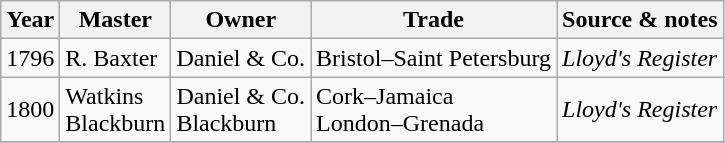<table class="sortable wikitable">
<tr>
<th>Year</th>
<th>Master</th>
<th>Owner</th>
<th>Trade</th>
<th>Source & notes</th>
</tr>
<tr>
<td>1796</td>
<td>R. Baxter</td>
<td>Daniel & Co.</td>
<td>Bristol–Saint Petersburg</td>
<td><em>Lloyd's Register</em></td>
</tr>
<tr>
<td>1800</td>
<td>Watkins<br>Blackburn</td>
<td>Daniel & Co.<br>Blackburn</td>
<td>Cork–Jamaica<br>London–Grenada</td>
<td><em>Lloyd's Register</em></td>
</tr>
<tr>
</tr>
</table>
